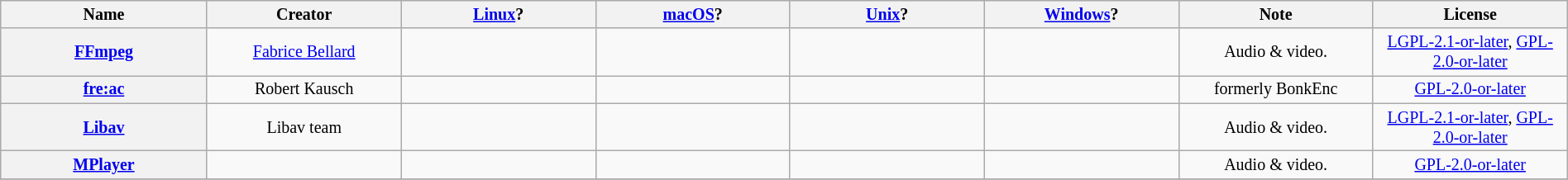<table class="wikitable sortable" style="width: 100%; table-layout: fixed; font-size: smaller; text-align: center;">
<tr style="background: #ececec">
<th style="width:12em">Name</th>
<th>Creator</th>
<th><a href='#'>Linux</a>?</th>
<th><a href='#'>macOS</a>?</th>
<th><a href='#'>Unix</a>?</th>
<th><a href='#'>Windows</a>?</th>
<th>Note</th>
<th>License</th>
</tr>
<tr>
<th><a href='#'>FFmpeg</a></th>
<td><a href='#'>Fabrice Bellard</a></td>
<td></td>
<td></td>
<td></td>
<td></td>
<td>Audio & video.</td>
<td><a href='#'>LGPL-2.1-or-later</a>, <a href='#'>GPL-2.0-or-later</a></td>
</tr>
<tr>
<th><a href='#'>fre:ac</a></th>
<td>Robert Kausch</td>
<td></td>
<td></td>
<td></td>
<td></td>
<td>formerly BonkEnc</td>
<td><a href='#'>GPL-2.0-or-later</a></td>
</tr>
<tr>
<th><a href='#'>Libav</a></th>
<td>Libav team</td>
<td></td>
<td></td>
<td></td>
<td></td>
<td>Audio & video.</td>
<td><a href='#'>LGPL-2.1-or-later</a>, <a href='#'>GPL-2.0-or-later</a></td>
</tr>
<tr>
<th><a href='#'>MPlayer</a></th>
<td></td>
<td></td>
<td></td>
<td></td>
<td></td>
<td>Audio & video.</td>
<td><a href='#'>GPL-2.0-or-later</a></td>
</tr>
<tr>
</tr>
</table>
